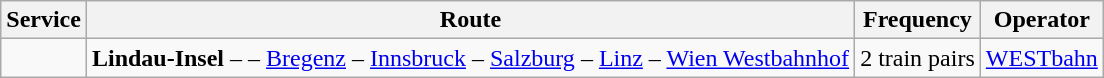<table class="wikitable">
<tr>
<th>Service</th>
<th>Route</th>
<th>Frequency</th>
<th>Operator</th>
</tr>
<tr>
<td></td>
<td><strong>Lindau-Insel</strong> –  – <a href='#'>Bregenz</a> – <a href='#'>Innsbruck</a> – <a href='#'>Salzburg</a> – <a href='#'>Linz</a> – <a href='#'>Wien Westbahnhof</a></td>
<td>2 train pairs</td>
<td><a href='#'>WESTbahn</a></td>
</tr>
</table>
